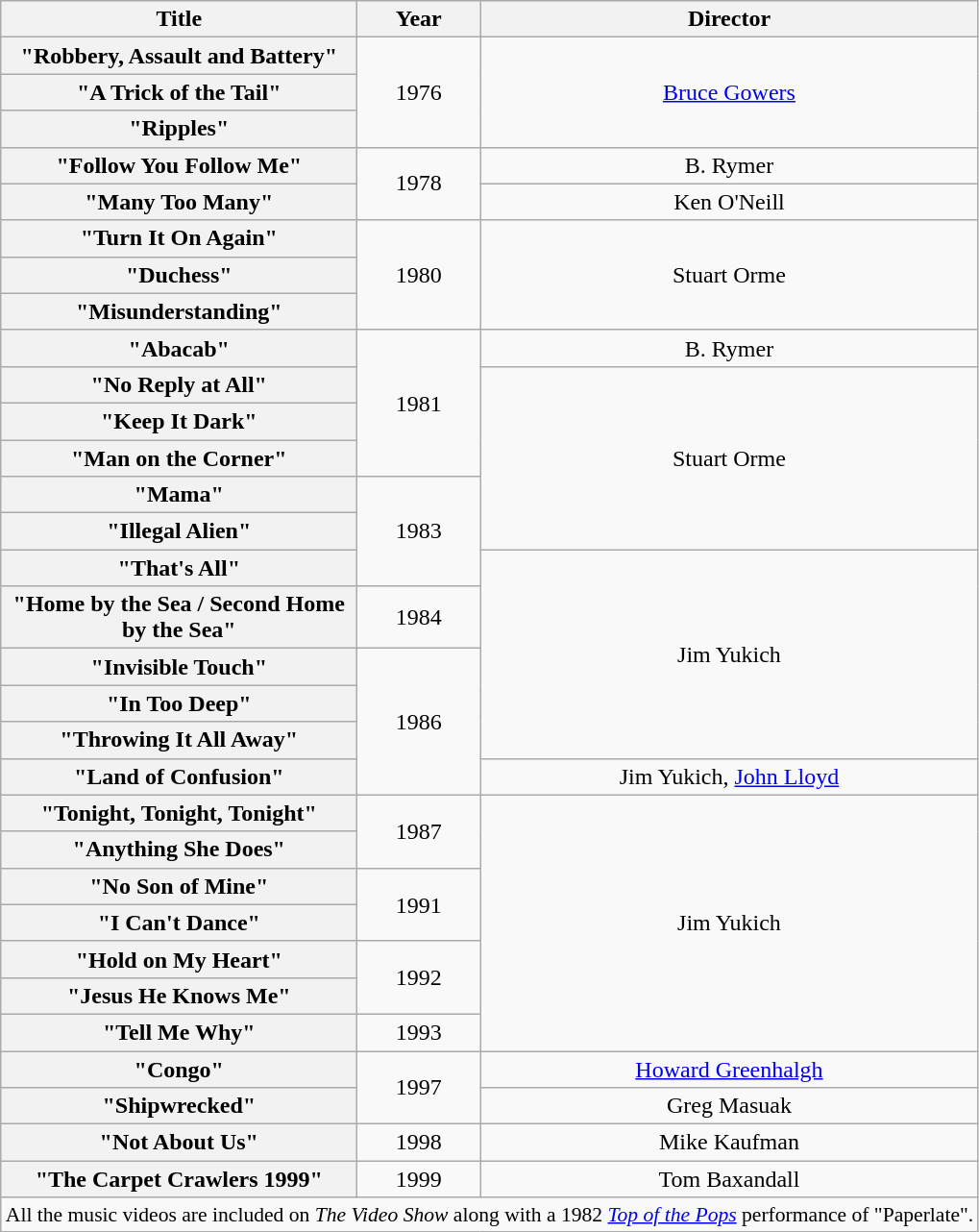<table class="wikitable plainrowheaders" style="text-align:center;">
<tr>
<th scope="col" style="width:15em;">Title</th>
<th scope="col">Year</th>
<th>Director</th>
</tr>
<tr>
<th scope="row">"Robbery, Assault and Battery"</th>
<td rowspan="3">1976</td>
<td rowspan="3"><a href='#'>Bruce Gowers</a></td>
</tr>
<tr>
<th scope="row">"A Trick of the Tail"</th>
</tr>
<tr>
<th scope="row">"Ripples"</th>
</tr>
<tr>
<th scope="row">"Follow You Follow Me"</th>
<td rowspan="2">1978</td>
<td>B. Rymer</td>
</tr>
<tr>
<th scope="row">"Many Too Many"</th>
<td>Ken O'Neill</td>
</tr>
<tr>
<th scope="row">"Turn It On Again"</th>
<td rowspan="3">1980</td>
<td rowspan="3">Stuart Orme</td>
</tr>
<tr>
<th scope="row">"Duchess"</th>
</tr>
<tr>
<th scope="row">"Misunderstanding"</th>
</tr>
<tr>
<th scope="row">"Abacab"</th>
<td rowspan="4">1981</td>
<td>B. Rymer</td>
</tr>
<tr>
<th scope="row">"No Reply at All"</th>
<td rowspan="5">Stuart Orme</td>
</tr>
<tr>
<th scope="row">"Keep It Dark"</th>
</tr>
<tr>
<th scope="row">"Man on the Corner"</th>
</tr>
<tr>
<th scope="row">"Mama"</th>
<td rowspan="3">1983</td>
</tr>
<tr>
<th scope="row">"Illegal Alien"</th>
</tr>
<tr>
<th scope="row">"That's All"</th>
<td rowspan="5">Jim Yukich</td>
</tr>
<tr>
<th scope="row">"Home by the Sea / Second Home by the Sea"</th>
<td>1984</td>
</tr>
<tr>
<th scope="row">"Invisible Touch"</th>
<td rowspan="4">1986</td>
</tr>
<tr>
<th scope="row">"In Too Deep"</th>
</tr>
<tr>
<th scope="row">"Throwing It All Away"</th>
</tr>
<tr>
<th scope="row">"Land of Confusion"</th>
<td>Jim Yukich, <a href='#'>John Lloyd</a></td>
</tr>
<tr>
<th scope="row">"Tonight, Tonight, Tonight"</th>
<td rowspan="2">1987</td>
<td rowspan="7">Jim Yukich</td>
</tr>
<tr>
<th scope="row">"Anything She Does"</th>
</tr>
<tr>
<th scope="row">"No Son of Mine"</th>
<td rowspan="2">1991</td>
</tr>
<tr>
<th scope="row">"I Can't Dance"</th>
</tr>
<tr>
<th scope="row">"Hold on My Heart"</th>
<td rowspan="2">1992</td>
</tr>
<tr>
<th scope="row">"Jesus He Knows Me"</th>
</tr>
<tr>
<th scope="row">"Tell Me Why"</th>
<td>1993</td>
</tr>
<tr>
<th scope="row">"Congo"</th>
<td rowspan="2">1997</td>
<td><a href='#'>Howard Greenhalgh</a></td>
</tr>
<tr>
<th scope="row">"Shipwrecked"</th>
<td>Greg Masuak</td>
</tr>
<tr>
<th scope="row">"Not About Us"</th>
<td>1998</td>
<td>Mike Kaufman</td>
</tr>
<tr>
<th scope="row">"The Carpet Crawlers 1999"</th>
<td>1999</td>
<td>Tom Baxandall</td>
</tr>
<tr>
<td colspan="13" style="font-size:90%">All the music videos are included on <em>The Video Show</em> along with a 1982 <em><a href='#'>Top of the Pops</a></em> performance of "Paperlate".</td>
</tr>
</table>
